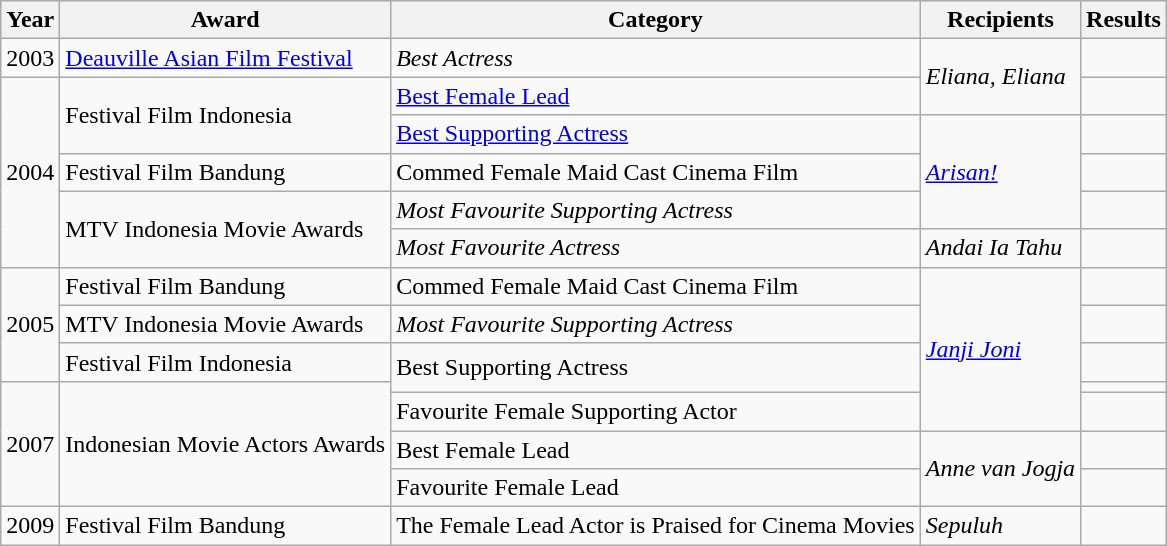<table class="wikitable">
<tr>
<th>Year</th>
<th><strong>Award</strong></th>
<th>Category</th>
<th>Recipients</th>
<th>Results</th>
</tr>
<tr>
<td>2003</td>
<td><a href='#'>Deauville Asian Film Festival</a></td>
<td><em>Best Actress</em></td>
<td rowspan= "2"><em>Eliana, Eliana</em></td>
<td></td>
</tr>
<tr>
<td rowspan= "5">2004</td>
<td rowspan= "2">Festival Film Indonesia</td>
<td><a href='#'>Best Female Lead</a></td>
<td></td>
</tr>
<tr>
<td><a href='#'>Best Supporting Actress</a></td>
<td rowspan= "3"><em><a href='#'>Arisan!</a></em></td>
<td></td>
</tr>
<tr>
<td>Festival Film Bandung</td>
<td>Commed Female Maid Cast Cinema Film</td>
<td></td>
</tr>
<tr>
<td rowspan= "2">MTV Indonesia Movie Awards</td>
<td><em>Most Favourite Supporting Actress</em></td>
<td></td>
</tr>
<tr>
<td><em>Most Favourite Actress</em></td>
<td><em>Andai Ia Tahu</em></td>
<td></td>
</tr>
<tr>
<td rowspan= "3">2005</td>
<td>Festival Film Bandung</td>
<td>Commed Female Maid Cast Cinema Film</td>
<td rowspan= "5"><em><a href='#'>Janji Joni</a></em></td>
<td></td>
</tr>
<tr>
<td>MTV Indonesia Movie Awards</td>
<td><em>Most Favourite Supporting Actress</em></td>
<td></td>
</tr>
<tr>
<td>Festival Film Indonesia</td>
<td rowspan= "2">Best Supporting Actress</td>
<td></td>
</tr>
<tr>
<td rowspan= "4">2007</td>
<td rowspan= "4">Indonesian Movie Actors Awards</td>
<td></td>
</tr>
<tr>
<td>Favourite Female Supporting Actor</td>
<td></td>
</tr>
<tr>
<td>Best Female Lead</td>
<td rowspan= "2"><em>Anne van Jogja</em></td>
<td></td>
</tr>
<tr>
<td>Favourite Female Lead</td>
<td></td>
</tr>
<tr>
<td>2009</td>
<td>Festival Film Bandung</td>
<td>The Female Lead Actor is Praised for Cinema Movies</td>
<td><em>Sepuluh</em></td>
<td></td>
</tr>
</table>
